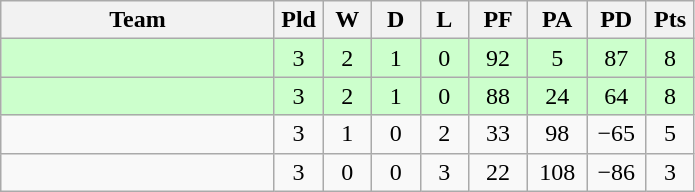<table class="wikitable" style="text-align:center;">
<tr>
<th width=175>Team</th>
<th width=25 abbr="Played">Pld</th>
<th width=25 abbr="Won">W</th>
<th width=25 abbr="Drawn">D</th>
<th width=25 abbr="Lost">L</th>
<th width=32 abbr="Points for">PF</th>
<th width=32 abbr="Points against">PA</th>
<th width=32 abbr="Points difference">PD</th>
<th width=25 abbr="Points">Pts</th>
</tr>
<tr bgcolor="#ccffcc">
<td align=left></td>
<td>3</td>
<td>2</td>
<td>1</td>
<td>0</td>
<td>92</td>
<td>5</td>
<td>87</td>
<td>8</td>
</tr>
<tr bgcolor="#ccffcc">
<td align=left></td>
<td>3</td>
<td>2</td>
<td>1</td>
<td>0</td>
<td>88</td>
<td>24</td>
<td>64</td>
<td>8</td>
</tr>
<tr>
<td align=left></td>
<td>3</td>
<td>1</td>
<td>0</td>
<td>2</td>
<td>33</td>
<td>98</td>
<td>−65</td>
<td>5</td>
</tr>
<tr>
<td align=left></td>
<td>3</td>
<td>0</td>
<td>0</td>
<td>3</td>
<td>22</td>
<td>108</td>
<td>−86</td>
<td>3</td>
</tr>
</table>
